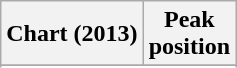<table class="wikitable sortable plainrowheaders" style="text-align:center;">
<tr>
<th scope="col">Chart (2013)</th>
<th scope="col">Peak<br>position</th>
</tr>
<tr>
</tr>
<tr>
</tr>
<tr>
</tr>
<tr>
</tr>
<tr>
</tr>
</table>
